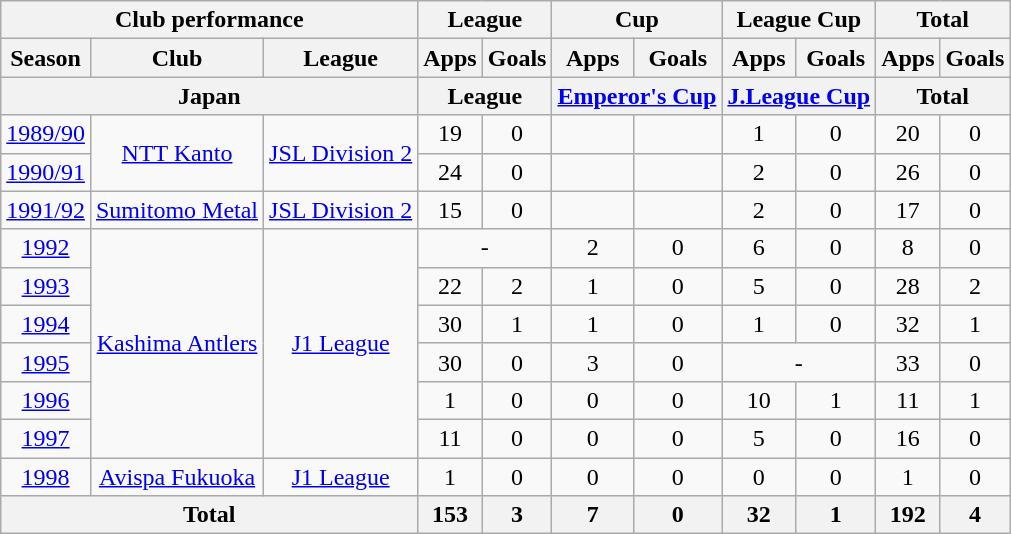<table class="wikitable" style="text-align:center;">
<tr>
<th colspan=3>Club performance</th>
<th colspan=2>League</th>
<th colspan=2>Cup</th>
<th colspan=2>League Cup</th>
<th colspan=2>Total</th>
</tr>
<tr>
<th>Season</th>
<th>Club</th>
<th>League</th>
<th>Apps</th>
<th>Goals</th>
<th>Apps</th>
<th>Goals</th>
<th>Apps</th>
<th>Goals</th>
<th>Apps</th>
<th>Goals</th>
</tr>
<tr>
<th colspan=3>Japan</th>
<th colspan=2>League</th>
<th colspan=2><a href='#'>Emperor's Cup</a></th>
<th colspan=2><a href='#'>J.League Cup</a></th>
<th colspan=2>Total</th>
</tr>
<tr>
<td><a href='#'>1989/90</a></td>
<td rowspan="2"><a href='#'>NTT Kanto</a></td>
<td rowspan="2"><a href='#'>JSL Division 2</a></td>
<td>19</td>
<td>0</td>
<td></td>
<td></td>
<td>1</td>
<td>0</td>
<td>20</td>
<td>0</td>
</tr>
<tr>
<td><a href='#'>1990/91</a></td>
<td>24</td>
<td>0</td>
<td></td>
<td></td>
<td>2</td>
<td>0</td>
<td>26</td>
<td>0</td>
</tr>
<tr>
<td><a href='#'>1991/92</a></td>
<td><a href='#'>Sumitomo Metal</a></td>
<td><a href='#'>JSL Division 2</a></td>
<td>15</td>
<td>0</td>
<td></td>
<td></td>
<td>2</td>
<td>0</td>
<td>17</td>
<td>0</td>
</tr>
<tr>
<td><a href='#'>1992</a></td>
<td rowspan="6"><a href='#'>Kashima Antlers</a></td>
<td rowspan="6"><a href='#'>J1 League</a></td>
<td colspan="2">-</td>
<td>2</td>
<td>0</td>
<td>6</td>
<td>0</td>
<td>8</td>
<td>0</td>
</tr>
<tr>
<td><a href='#'>1993</a></td>
<td>22</td>
<td>2</td>
<td>1</td>
<td>0</td>
<td>5</td>
<td>0</td>
<td>28</td>
<td>2</td>
</tr>
<tr>
<td><a href='#'>1994</a></td>
<td>30</td>
<td>1</td>
<td>1</td>
<td>0</td>
<td>1</td>
<td>0</td>
<td>32</td>
<td>1</td>
</tr>
<tr>
<td><a href='#'>1995</a></td>
<td>30</td>
<td>0</td>
<td>3</td>
<td>0</td>
<td colspan="2">-</td>
<td>33</td>
<td>0</td>
</tr>
<tr>
<td><a href='#'>1996</a></td>
<td>1</td>
<td>0</td>
<td>0</td>
<td>0</td>
<td>10</td>
<td>1</td>
<td>11</td>
<td>1</td>
</tr>
<tr>
<td><a href='#'>1997</a></td>
<td>11</td>
<td>0</td>
<td>0</td>
<td>0</td>
<td>5</td>
<td>0</td>
<td>16</td>
<td>0</td>
</tr>
<tr>
<td><a href='#'>1998</a></td>
<td><a href='#'>Avispa Fukuoka</a></td>
<td><a href='#'>J1 League</a></td>
<td>1</td>
<td>0</td>
<td>0</td>
<td>0</td>
<td>0</td>
<td>0</td>
<td>1</td>
<td>0</td>
</tr>
<tr>
<th colspan=3>Total</th>
<th>153</th>
<th>3</th>
<th>7</th>
<th>0</th>
<th>32</th>
<th>1</th>
<th>192</th>
<th>4</th>
</tr>
</table>
